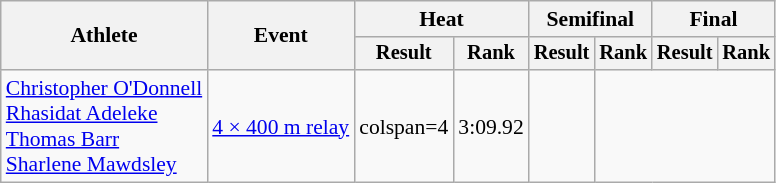<table class="wikitable" style="font-size:90%">
<tr>
<th rowspan="2">Athlete</th>
<th rowspan="2">Event</th>
<th colspan="2">Heat</th>
<th colspan="2">Semifinal</th>
<th colspan="2">Final</th>
</tr>
<tr style="font-size:95%">
<th>Result</th>
<th>Rank</th>
<th>Result</th>
<th>Rank</th>
<th>Result</th>
<th>Rank</th>
</tr>
<tr align=center>
<td align=left><a href='#'>Christopher O'Donnell</a> <br> <a href='#'>Rhasidat Adeleke</a><br> <a href='#'>Thomas Barr</a><br> <a href='#'>Sharlene Mawdsley</a></td>
<td align=left><a href='#'>4 × 400 m relay</a></td>
<td>colspan=4 </td>
<td>3:09.92 <strong></strong></td>
<td></td>
</tr>
</table>
